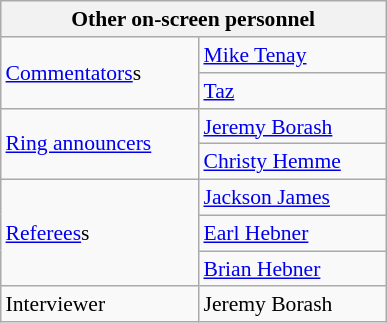<table align="right" class="wikitable" style="border:1px; font-size:90%; margin-left:1em;">
<tr>
<th colspan="2" width="250"><strong>Other on-screen personnel</strong></th>
</tr>
<tr>
<td rowspan=2><a href='#'>Commentators</a>s</td>
<td><a href='#'>Mike Tenay</a></td>
</tr>
<tr>
<td><a href='#'>Taz</a></td>
</tr>
<tr>
<td rowspan=2><a href='#'>Ring announcers</a></td>
<td><a href='#'>Jeremy Borash</a></td>
</tr>
<tr>
<td><a href='#'>Christy Hemme</a></td>
</tr>
<tr>
<td rowspan=3><a href='#'>Referees</a>s</td>
<td><a href='#'>Jackson James</a></td>
</tr>
<tr>
<td><a href='#'>Earl Hebner</a></td>
</tr>
<tr>
<td><a href='#'>Brian Hebner</a></td>
</tr>
<tr>
<td rowspan=1>Interviewer</td>
<td>Jeremy Borash</td>
</tr>
<tr>
</tr>
</table>
